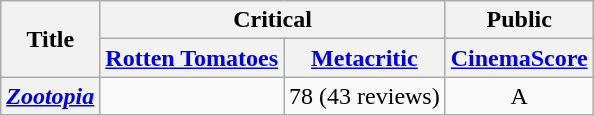<table class="wikitable plainrowheaders sortable" style="text-align: center">
<tr>
<th scope="col" rowspan="2">Title</th>
<th scope="col" colspan="2">Critical</th>
<th scope="col">Public</th>
</tr>
<tr>
<th scope="col"><a href='#'>Rotten Tomatoes</a></th>
<th scope="col"><a href='#'>Metacritic</a></th>
<th scope="col"><a href='#'>CinemaScore</a></th>
</tr>
<tr>
<th scope="row"><em><a href='#'>Zootopia</a></em></th>
<td></td>
<td>78 (43 reviews)</td>
<td>A</td>
</tr>
</table>
